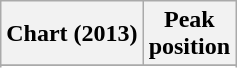<table class="wikitable sortable plainrowheaders">
<tr>
<th>Chart (2013)</th>
<th>Peak<br>position</th>
</tr>
<tr>
</tr>
<tr>
</tr>
<tr>
</tr>
</table>
